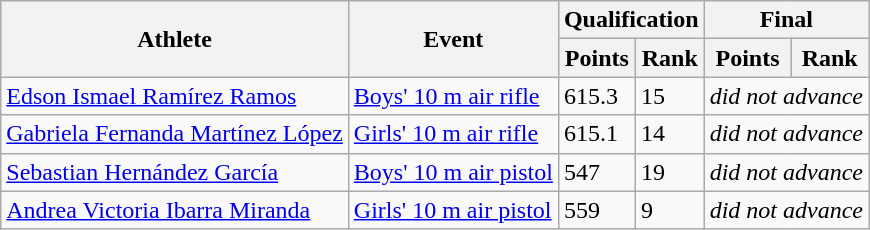<table class="wikitable">
<tr>
<th rowspan="2">Athlete</th>
<th rowspan="2">Event</th>
<th colspan="2">Qualification</th>
<th colspan="2">Final</th>
</tr>
<tr>
<th>Points</th>
<th>Rank</th>
<th>Points</th>
<th>Rank</th>
</tr>
<tr>
<td align="left"><a href='#'>Edson Ismael Ramírez Ramos</a></td>
<td align="left"><a href='#'>Boys' 10 m air rifle</a></td>
<td>615.3</td>
<td>15</td>
<td colspan="2"><em>did not advance</em></td>
</tr>
<tr>
<td align="left"><a href='#'>Gabriela Fernanda Martínez López</a></td>
<td align="left"><a href='#'>Girls' 10 m air rifle</a></td>
<td>615.1</td>
<td>14</td>
<td colspan="2"><em>did not advance</em></td>
</tr>
<tr>
<td align="left"><a href='#'>Sebastian Hernández García</a></td>
<td align="left"><a href='#'>Boys' 10 m air pistol</a></td>
<td>547</td>
<td>19</td>
<td colspan="2"><em>did not advance</em></td>
</tr>
<tr>
<td align="left"><a href='#'>Andrea Victoria Ibarra Miranda</a></td>
<td align="left"><a href='#'>Girls' 10 m air pistol</a></td>
<td>559</td>
<td>9</td>
<td colspan="2"><em>did not advance</em></td>
</tr>
</table>
